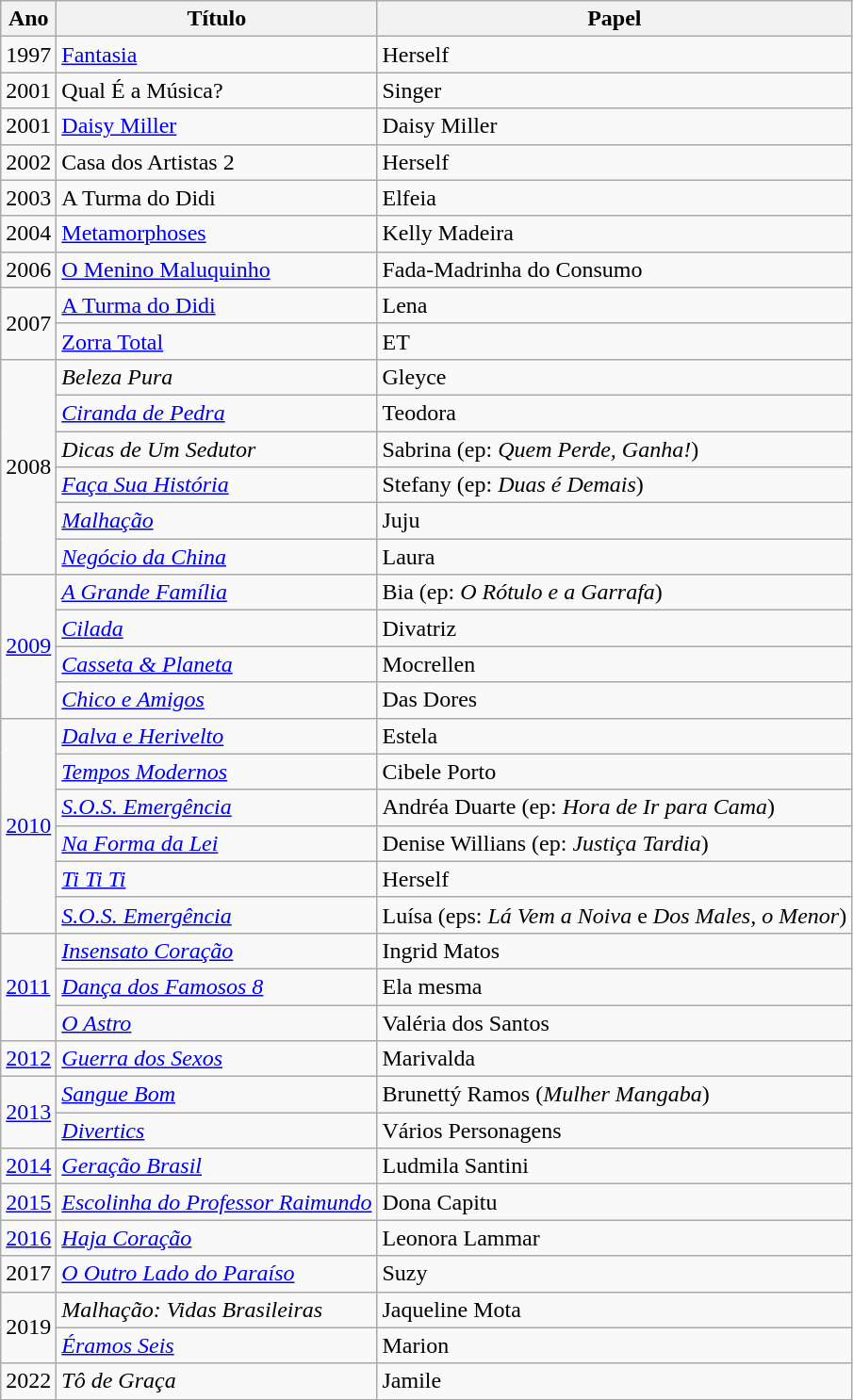<table class="wikitable">
<tr>
<th>Ano</th>
<th>Título</th>
<th>Papel</th>
</tr>
<tr>
<td>1997</td>
<td><a href='#'>Fantasia</a></td>
<td>Herself</td>
</tr>
<tr>
<td>2001</td>
<td>Qual É a Música?</td>
<td>Singer</td>
</tr>
<tr>
<td>2001</td>
<td><a href='#'>Daisy Miller</a></td>
<td>Daisy Miller</td>
</tr>
<tr>
<td>2002</td>
<td Casa dos Artistas>Casa dos Artistas 2</td>
<td>Herself</td>
</tr>
<tr>
<td>2003</td>
<td>A Turma do Didi</td>
<td>Elfeia</td>
</tr>
<tr>
<td>2004</td>
<td><a href='#'>Metamorphoses</a></td>
<td>Kelly Madeira</td>
</tr>
<tr>
<td>2006</td>
<td><a href='#'>O Menino Maluquinho</a></td>
<td>Fada-Madrinha do Consumo</td>
</tr>
<tr>
<td rowspan="2">2007</td>
<td><a href='#'>A Turma do Didi</a></td>
<td>Lena</td>
</tr>
<tr>
<td><a href='#'>Zorra Total</a></td>
<td>ET</td>
</tr>
<tr>
<td rowspan="6">2008</td>
<td><em>Beleza Pura</em></td>
<td>Gleyce</td>
</tr>
<tr>
<td><em><a href='#'>Ciranda de Pedra</a></em></td>
<td>Teodora</td>
</tr>
<tr>
<td><em>Dicas de Um Sedutor</em></td>
<td>Sabrina (ep: <em>Quem Perde, Ganha!</em>)</td>
</tr>
<tr>
<td><em><a href='#'>Faça Sua História</a></em></td>
<td>Stefany (ep: <em>Duas é Demais</em>)</td>
</tr>
<tr>
<td><em><a href='#'>Malhação</a></em></td>
<td>Juju</td>
</tr>
<tr>
<td><em><a href='#'>Negócio da China</a></em></td>
<td>Laura</td>
</tr>
<tr>
<td rowspan="4"><a href='#'>2009</a></td>
<td><em><a href='#'>A Grande Família</a></em></td>
<td>Bia (ep: <em>O Rótulo e a Garrafa</em>)</td>
</tr>
<tr>
<td><em><a href='#'>Cilada</a></em></td>
<td>Divatriz</td>
</tr>
<tr>
<td><em><a href='#'>Casseta & Planeta</a></em></td>
<td>Mocrellen</td>
</tr>
<tr>
<td><em><a href='#'>Chico e Amigos</a></em></td>
<td>Das Dores</td>
</tr>
<tr>
<td rowspan="6"><a href='#'>2010</a></td>
<td><em><a href='#'>Dalva e Herivelto</a></em></td>
<td>Estela</td>
</tr>
<tr>
<td><em><a href='#'>Tempos Modernos</a></em></td>
<td>Cibele Porto</td>
</tr>
<tr>
<td><em><a href='#'>S.O.S. Emergência</a></em></td>
<td>Andréa Duarte (ep: <em>Hora de Ir para Cama</em>)</td>
</tr>
<tr>
<td><em><a href='#'>Na Forma da Lei</a></em></td>
<td>Denise Willians (ep: <em>Justiça Tardia</em>)</td>
</tr>
<tr>
<td><em><a href='#'>Ti Ti Ti</a></em></td>
<td>Herself</td>
</tr>
<tr>
<td><em><a href='#'>S.O.S. Emergência</a></em></td>
<td>Luísa (eps: <em>Lá Vem a Noiva</em> e <em>Dos Males, o Menor</em>)</td>
</tr>
<tr>
<td rowspan="3"><a href='#'>2011</a></td>
<td><em><a href='#'>Insensato Coração</a></em></td>
<td>Ingrid Matos </td>
</tr>
<tr>
<td><em><a href='#'>Dança dos Famosos 8</a></em></td>
<td>Ela mesma</td>
</tr>
<tr>
<td><em><a href='#'>O Astro</a></em></td>
<td>Valéria dos Santos </td>
</tr>
<tr>
<td><a href='#'>2012</a></td>
<td><em><a href='#'>Guerra dos Sexos</a></em></td>
<td>Marivalda</td>
</tr>
<tr>
<td rowspan="2"><a href='#'>2013</a></td>
<td><em><a href='#'>Sangue Bom</a></em></td>
<td>Brunettý Ramos (<em>Mulher Mangaba</em>) </td>
</tr>
<tr>
<td><em><a href='#'>Divertics</a></em></td>
<td>Vários Personagens </td>
</tr>
<tr>
<td><a href='#'>2014</a></td>
<td><em><a href='#'>Geração Brasil</a></em></td>
<td>Ludmila Santini</td>
</tr>
<tr>
<td><a href='#'>2015</a></td>
<td><em><a href='#'>Escolinha do Professor Raimundo</a></em></td>
<td>Dona Capitu </td>
</tr>
<tr>
<td><a href='#'>2016</a></td>
<td><em><a href='#'>Haja Coração</a></em></td>
<td>Leonora Lammar</td>
</tr>
<tr>
<td>2017</td>
<td><em><a href='#'>O Outro Lado do Paraíso</a></em></td>
<td>Suzy</td>
</tr>
<tr>
<td rowspan="2">2019</td>
<td><em>Malhação: Vidas Brasileiras</em></td>
<td>Jaqueline Mota</td>
</tr>
<tr>
<td><em><a href='#'>Éramos Seis</a></em></td>
<td>Marion</td>
</tr>
<tr>
<td>2022</td>
<td><em>Tô de Graça</em></td>
<td>Jamile</td>
</tr>
</table>
